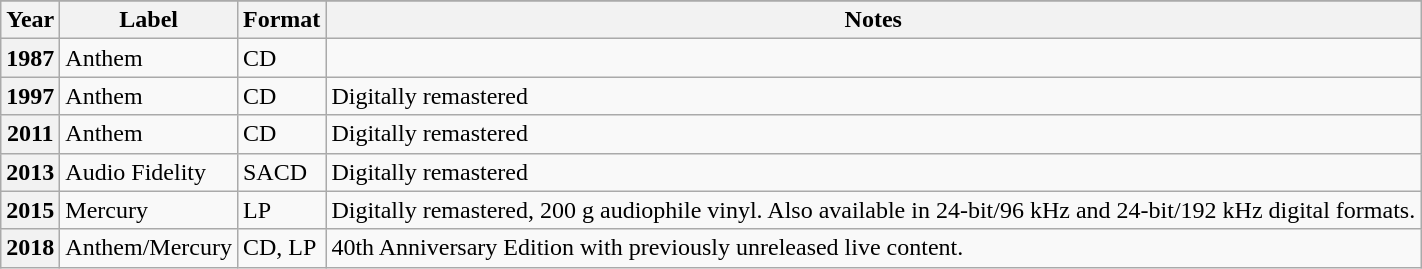<table class="wikitable plainrowheaders">
<tr>
</tr>
<tr>
<th scope="col">Year</th>
<th scope="col">Label</th>
<th scope="col">Format</th>
<th scope="col">Notes</th>
</tr>
<tr>
<th scope="row">1987</th>
<td>Anthem</td>
<td>CD</td>
<td></td>
</tr>
<tr>
<th scope="row">1997</th>
<td>Anthem</td>
<td>CD</td>
<td>Digitally remastered</td>
</tr>
<tr>
<th scope="row">2011</th>
<td>Anthem</td>
<td>CD</td>
<td>Digitally remastered</td>
</tr>
<tr>
<th scope="row">2013</th>
<td>Audio Fidelity</td>
<td>SACD</td>
<td>Digitally remastered</td>
</tr>
<tr>
<th scope="row">2015</th>
<td>Mercury</td>
<td>LP</td>
<td>Digitally remastered, 200 g audiophile vinyl. Also available in 24-bit/96 kHz and 24-bit/192 kHz digital formats.</td>
</tr>
<tr>
<th scope="row">2018</th>
<td>Anthem/Mercury</td>
<td>CD, LP</td>
<td>40th Anniversary Edition with previously unreleased live content.</td>
</tr>
</table>
